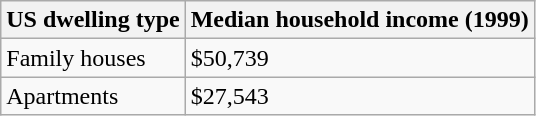<table class="wikitable">
<tr>
<th>US dwelling type</th>
<th>Median household income (1999) </th>
</tr>
<tr>
<td>Family houses</td>
<td>$50,739</td>
</tr>
<tr>
<td>Apartments</td>
<td>$27,543</td>
</tr>
</table>
